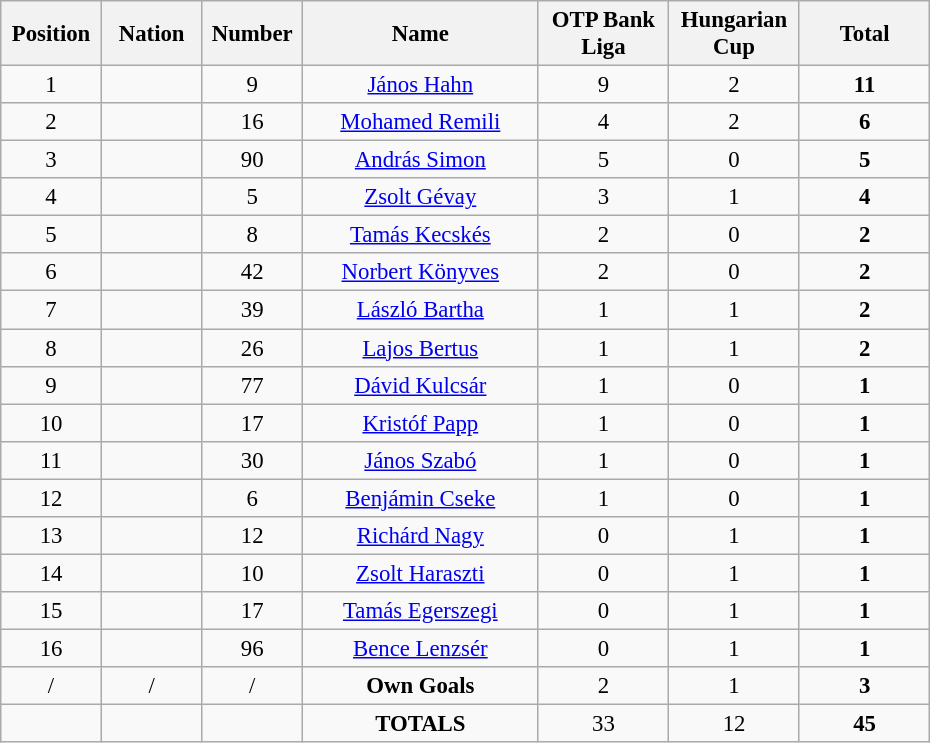<table class="wikitable" style="font-size: 95%; text-align: center;">
<tr>
<th width=60>Position</th>
<th width=60>Nation</th>
<th width=60>Number</th>
<th width=150>Name</th>
<th width=80>OTP Bank Liga</th>
<th width=80>Hungarian Cup</th>
<th width=80>Total</th>
</tr>
<tr>
<td>1</td>
<td></td>
<td>9</td>
<td><a href='#'>János Hahn</a></td>
<td>9</td>
<td>2</td>
<td><strong>11</strong></td>
</tr>
<tr>
<td>2</td>
<td></td>
<td>16</td>
<td><a href='#'>Mohamed Remili</a></td>
<td>4</td>
<td>2</td>
<td><strong>6</strong></td>
</tr>
<tr>
<td>3</td>
<td></td>
<td>90</td>
<td><a href='#'>András Simon</a></td>
<td>5</td>
<td>0</td>
<td><strong>5</strong></td>
</tr>
<tr>
<td>4</td>
<td></td>
<td>5</td>
<td><a href='#'>Zsolt Gévay</a></td>
<td>3</td>
<td>1</td>
<td><strong>4</strong></td>
</tr>
<tr>
<td>5</td>
<td></td>
<td>8</td>
<td><a href='#'>Tamás Kecskés</a></td>
<td>2</td>
<td>0</td>
<td><strong>2</strong></td>
</tr>
<tr>
<td>6</td>
<td></td>
<td>42</td>
<td><a href='#'>Norbert Könyves</a></td>
<td>2</td>
<td>0</td>
<td><strong>2</strong></td>
</tr>
<tr>
<td>7</td>
<td></td>
<td>39</td>
<td><a href='#'>László Bartha</a></td>
<td>1</td>
<td>1</td>
<td><strong>2</strong></td>
</tr>
<tr>
<td>8</td>
<td></td>
<td>26</td>
<td><a href='#'>Lajos Bertus</a></td>
<td>1</td>
<td>1</td>
<td><strong>2</strong></td>
</tr>
<tr>
<td>9</td>
<td></td>
<td>77</td>
<td><a href='#'>Dávid Kulcsár</a></td>
<td>1</td>
<td>0</td>
<td><strong>1</strong></td>
</tr>
<tr>
<td>10</td>
<td></td>
<td>17</td>
<td><a href='#'>Kristóf Papp</a></td>
<td>1</td>
<td>0</td>
<td><strong>1</strong></td>
</tr>
<tr>
<td>11</td>
<td></td>
<td>30</td>
<td><a href='#'>János Szabó</a></td>
<td>1</td>
<td>0</td>
<td><strong>1</strong></td>
</tr>
<tr>
<td>12</td>
<td></td>
<td>6</td>
<td><a href='#'>Benjámin Cseke</a></td>
<td>1</td>
<td>0</td>
<td><strong>1</strong></td>
</tr>
<tr>
<td>13</td>
<td></td>
<td>12</td>
<td><a href='#'>Richárd Nagy</a></td>
<td>0</td>
<td>1</td>
<td><strong>1</strong></td>
</tr>
<tr>
<td>14</td>
<td></td>
<td>10</td>
<td><a href='#'>Zsolt Haraszti</a></td>
<td>0</td>
<td>1</td>
<td><strong>1</strong></td>
</tr>
<tr>
<td>15</td>
<td></td>
<td>17</td>
<td><a href='#'>Tamás Egerszegi</a></td>
<td>0</td>
<td>1</td>
<td><strong>1</strong></td>
</tr>
<tr>
<td>16</td>
<td></td>
<td>96</td>
<td><a href='#'>Bence Lenzsér</a></td>
<td>0</td>
<td>1</td>
<td><strong>1</strong></td>
</tr>
<tr>
<td>/</td>
<td>/</td>
<td>/</td>
<td><strong>Own Goals</strong></td>
<td>2</td>
<td>1</td>
<td><strong>3</strong></td>
</tr>
<tr>
<td></td>
<td></td>
<td></td>
<td><strong>TOTALS</strong></td>
<td>33</td>
<td>12</td>
<td><strong>45</strong></td>
</tr>
</table>
